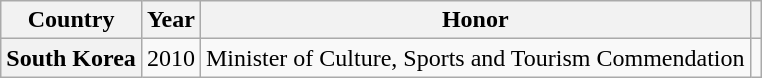<table class="wikitable plainrowheaders sortable" style="margin-right: 0;">
<tr>
<th scope="col">Country</th>
<th scope="col">Year</th>
<th scope="col">Honor</th>
<th scope="col" class="unsortable"></th>
</tr>
<tr>
<th scope="row">South Korea</th>
<td style="text-align:center">2010</td>
<td>Minister of Culture, Sports and Tourism Commendation</td>
<td style="text-align:center"></td>
</tr>
</table>
